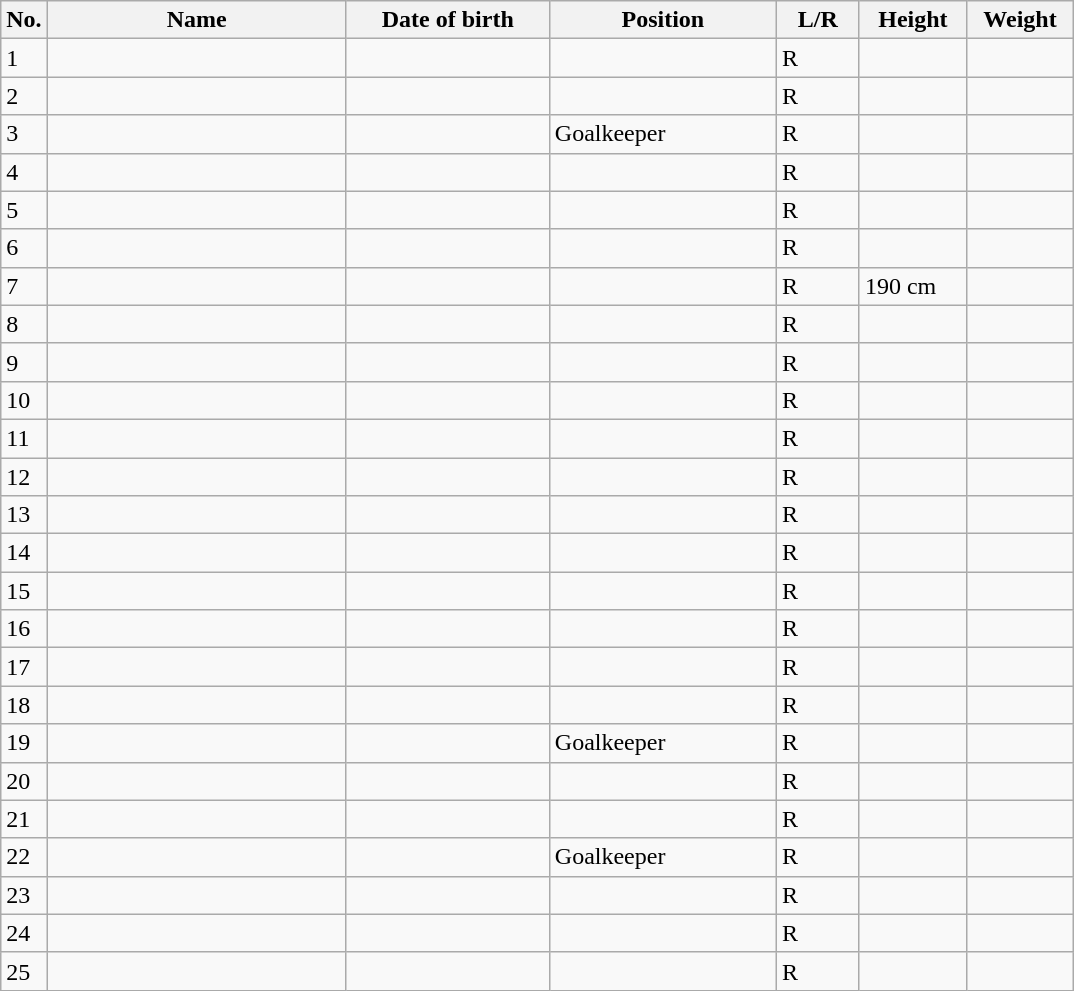<table class="wikitable sortable" style=font-size:100%; text-align:center;>
<tr>
<th>No.</th>
<th style=width:12em>Name</th>
<th style=width:8em>Date of birth</th>
<th style=width:9em>Position</th>
<th style=width:3em>L/R</th>
<th style=width:4em>Height</th>
<th style=width:4em>Weight</th>
</tr>
<tr>
<td>1</td>
<td align=left></td>
<td align=right></td>
<td></td>
<td>R</td>
<td></td>
<td></td>
</tr>
<tr>
<td>2</td>
<td align=left></td>
<td align=right></td>
<td></td>
<td>R</td>
<td></td>
<td></td>
</tr>
<tr>
<td>3</td>
<td align=left></td>
<td align=right></td>
<td>Goalkeeper</td>
<td>R</td>
<td></td>
<td></td>
</tr>
<tr>
<td>4</td>
<td align=left></td>
<td align=right></td>
<td></td>
<td>R</td>
<td></td>
<td></td>
</tr>
<tr>
<td>5</td>
<td align=left></td>
<td align=right></td>
<td></td>
<td>R</td>
<td></td>
<td></td>
</tr>
<tr>
<td>6</td>
<td align=left></td>
<td align=right></td>
<td></td>
<td>R</td>
<td></td>
<td></td>
</tr>
<tr>
<td>7</td>
<td align=left></td>
<td align=right></td>
<td></td>
<td>R</td>
<td>190 cm</td>
<td></td>
</tr>
<tr>
<td>8</td>
<td align=left></td>
<td align=right></td>
<td></td>
<td>R</td>
<td></td>
<td></td>
</tr>
<tr>
<td>9</td>
<td align=left></td>
<td align=right></td>
<td></td>
<td>R</td>
<td></td>
<td></td>
</tr>
<tr>
<td>10</td>
<td align=left></td>
<td align=right></td>
<td></td>
<td>R</td>
<td></td>
<td></td>
</tr>
<tr>
<td>11</td>
<td align=left></td>
<td align=right></td>
<td></td>
<td>R</td>
<td></td>
<td></td>
</tr>
<tr>
<td>12</td>
<td align=left></td>
<td align=right></td>
<td></td>
<td>R</td>
<td></td>
<td></td>
</tr>
<tr>
<td>13</td>
<td align=left></td>
<td align=right></td>
<td></td>
<td>R</td>
<td></td>
<td></td>
</tr>
<tr>
<td>14</td>
<td align=left></td>
<td align=right></td>
<td></td>
<td>R</td>
<td></td>
<td></td>
</tr>
<tr>
<td>15</td>
<td align=left></td>
<td align=right></td>
<td></td>
<td>R</td>
<td></td>
<td></td>
</tr>
<tr>
<td>16</td>
<td align=left></td>
<td align=right></td>
<td></td>
<td>R</td>
<td></td>
<td></td>
</tr>
<tr>
<td>17</td>
<td align=left></td>
<td align=right></td>
<td></td>
<td>R</td>
<td></td>
<td></td>
</tr>
<tr>
<td>18</td>
<td align=left></td>
<td align=right></td>
<td></td>
<td>R</td>
<td></td>
<td></td>
</tr>
<tr>
<td>19</td>
<td align=left></td>
<td align=right></td>
<td>Goalkeeper</td>
<td>R</td>
<td></td>
<td></td>
</tr>
<tr>
<td>20</td>
<td align=left></td>
<td align=right></td>
<td></td>
<td>R</td>
<td></td>
<td></td>
</tr>
<tr>
<td>21</td>
<td align=left></td>
<td align=right></td>
<td></td>
<td>R</td>
<td></td>
<td></td>
</tr>
<tr>
<td>22</td>
<td align=left></td>
<td align=right></td>
<td>Goalkeeper</td>
<td>R</td>
<td></td>
<td></td>
</tr>
<tr>
<td>23</td>
<td align=left></td>
<td align=right></td>
<td></td>
<td>R</td>
<td></td>
<td></td>
</tr>
<tr>
<td>24</td>
<td align=left></td>
<td align=right></td>
<td></td>
<td>R</td>
<td></td>
<td></td>
</tr>
<tr>
<td>25</td>
<td align=left></td>
<td align=right></td>
<td></td>
<td>R</td>
<td></td>
<td></td>
</tr>
</table>
